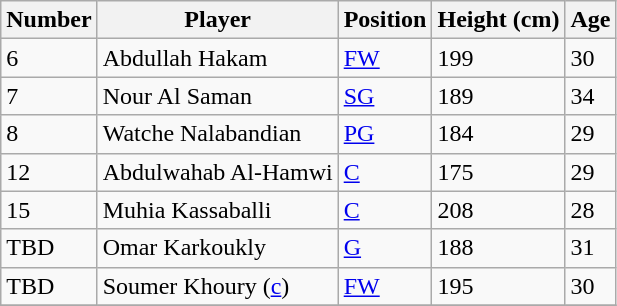<table class="wikitable">
<tr>
<th>Number</th>
<th>Player</th>
<th>Position</th>
<th>Height (cm)</th>
<th>Age</th>
</tr>
<tr>
<td>6</td>
<td> Abdullah Hakam</td>
<td><a href='#'>FW</a></td>
<td>199</td>
<td>30</td>
</tr>
<tr>
<td>7</td>
<td> Nour Al Saman</td>
<td><a href='#'>SG</a></td>
<td>189</td>
<td>34</td>
</tr>
<tr>
<td>8</td>
<td> Watche Nalabandian</td>
<td><a href='#'>PG</a></td>
<td>184</td>
<td>29</td>
</tr>
<tr>
<td>12</td>
<td> Abdulwahab Al-Hamwi</td>
<td><a href='#'>C</a></td>
<td>175</td>
<td>29</td>
</tr>
<tr>
<td>15</td>
<td> Muhia Kassaballi</td>
<td><a href='#'>C</a></td>
<td>208</td>
<td>28</td>
</tr>
<tr>
<td>TBD</td>
<td> Omar Karkoukly</td>
<td><a href='#'>G</a></td>
<td>188</td>
<td>31</td>
</tr>
<tr>
<td>TBD</td>
<td> Soumer Khoury (<a href='#'>c</a>)</td>
<td><a href='#'>FW</a></td>
<td>195</td>
<td>30</td>
</tr>
<tr>
</tr>
</table>
